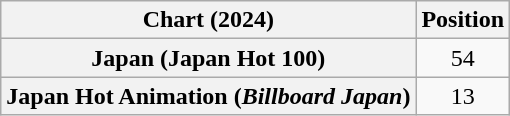<table class="wikitable sortable plainrowheaders" style="text-align:center">
<tr>
<th scope="col">Chart (2024)</th>
<th scope="col">Position</th>
</tr>
<tr>
<th scope="row">Japan (Japan Hot 100)</th>
<td>54</td>
</tr>
<tr>
<th scope="row">Japan Hot Animation (<em>Billboard Japan</em>)</th>
<td>13</td>
</tr>
</table>
